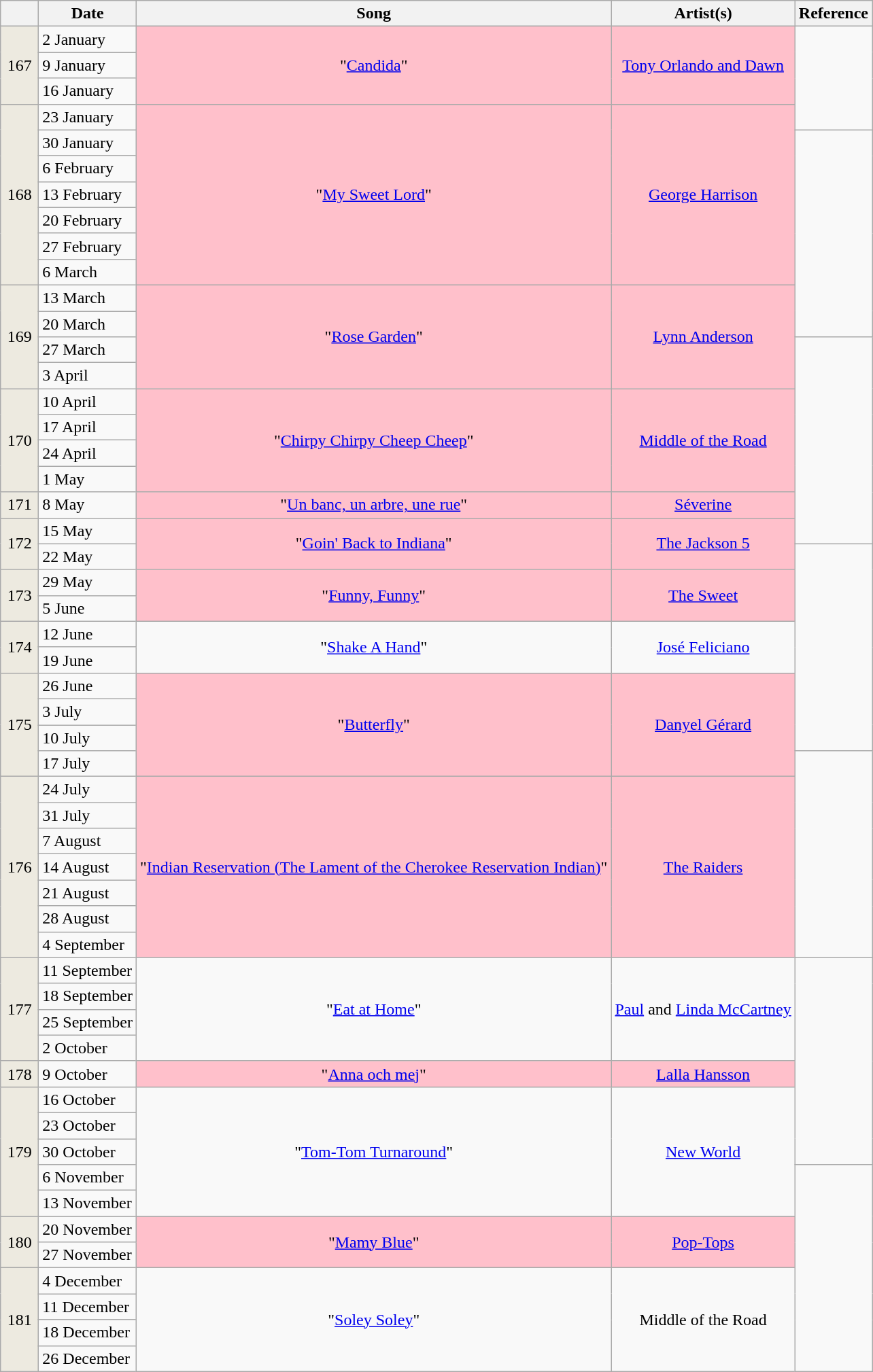<table class="wikitable">
<tr>
<th width="30"></th>
<th>Date</th>
<th>Song</th>
<th>Artist(s)</th>
<th>Reference</th>
</tr>
<tr>
<td rowspan="3" bgcolor="#EDEAE0" align="center">167</td>
<td>2 January</td>
<td rowspan="3" align="center" bgcolor="pink">"<a href='#'>Candida</a>"</td>
<td rowspan="3" align="center" bgcolor="pink"><a href='#'>Tony Orlando and Dawn</a></td>
<td rowspan="4" align="center"></td>
</tr>
<tr>
<td>9 January</td>
</tr>
<tr>
<td>16 January</td>
</tr>
<tr>
<td rowspan="7" bgcolor="#EDEAE0" align="center">168</td>
<td>23 January</td>
<td rowspan="7" align="center" bgcolor="pink">"<a href='#'>My Sweet Lord</a>"</td>
<td rowspan="7" align="center" bgcolor="pink"><a href='#'>George Harrison</a></td>
</tr>
<tr>
<td>30 January</td>
<td rowspan="8" align="center"></td>
</tr>
<tr>
<td>6 February</td>
</tr>
<tr>
<td>13 February</td>
</tr>
<tr>
<td>20 February</td>
</tr>
<tr>
<td>27 February</td>
</tr>
<tr>
<td>6 March</td>
</tr>
<tr>
<td rowspan="4" bgcolor="#EDEAE0" align="center">169</td>
<td>13 March</td>
<td rowspan="4" align="center" bgcolor="pink">"<a href='#'>Rose Garden</a>"</td>
<td rowspan="4" align="center" bgcolor="pink"><a href='#'>Lynn Anderson</a></td>
</tr>
<tr>
<td>20 March</td>
</tr>
<tr>
<td>27 March</td>
<td rowspan="8" align="center"></td>
</tr>
<tr>
<td>3 April</td>
</tr>
<tr>
<td rowspan="4" bgcolor="#EDEAE0" align="center">170</td>
<td>10 April</td>
<td rowspan="4" align="center" bgcolor="pink">"<a href='#'>Chirpy Chirpy Cheep Cheep</a>"</td>
<td rowspan="4" align="center" bgcolor="pink"><a href='#'>Middle of the Road</a></td>
</tr>
<tr>
<td>17 April</td>
</tr>
<tr>
<td>24 April</td>
</tr>
<tr>
<td>1 May</td>
</tr>
<tr>
<td bgcolor="#EDEAE0" align="center">171</td>
<td>8 May</td>
<td align="center" bgcolor="pink">"<a href='#'>Un banc, un arbre, une rue</a>"</td>
<td align="center" bgcolor="pink"><a href='#'>Séverine</a></td>
</tr>
<tr>
<td rowspan="2" bgcolor="#EDEAE0" align="center">172</td>
<td>15 May</td>
<td rowspan="2" align="center" bgcolor="pink">"<a href='#'>Goin' Back to Indiana</a>"</td>
<td rowspan="2" align="center" bgcolor="pink"><a href='#'>The Jackson 5</a></td>
</tr>
<tr>
<td>22 May</td>
<td rowspan="8" align="center"></td>
</tr>
<tr>
<td rowspan="2" bgcolor="#EDEAE0" align="center">173</td>
<td>29 May</td>
<td rowspan="2" align="center" bgcolor="pink">"<a href='#'>Funny, Funny</a>"</td>
<td rowspan="2" align="center" bgcolor="pink"><a href='#'>The Sweet</a></td>
</tr>
<tr>
<td>5 June</td>
</tr>
<tr>
<td rowspan="2" bgcolor="#EDEAE0" align="center">174</td>
<td>12 June</td>
<td rowspan="2" align="center">"<a href='#'>Shake A Hand</a>"</td>
<td rowspan="2" align="center"><a href='#'>José Feliciano</a></td>
</tr>
<tr>
<td>19 June</td>
</tr>
<tr>
<td rowspan="4" bgcolor="#EDEAE0" align="center">175</td>
<td>26 June</td>
<td rowspan="4" align="center" bgcolor="pink">"<a href='#'>Butterfly</a>"</td>
<td rowspan="4" align="center" bgcolor="pink"><a href='#'>Danyel Gérard</a></td>
</tr>
<tr>
<td>3 July</td>
</tr>
<tr>
<td>10 July</td>
</tr>
<tr>
<td>17 July</td>
<td rowspan="8" align="center"></td>
</tr>
<tr>
<td rowspan="7" bgcolor="#EDEAE0" align="center">176</td>
<td>24 July</td>
<td rowspan="7" align="center" bgcolor="pink">"<a href='#'>Indian Reservation (The Lament of the Cherokee Reservation Indian)</a>"</td>
<td rowspan="7" align="center" bgcolor="pink"><a href='#'>The Raiders</a></td>
</tr>
<tr>
<td>31 July</td>
</tr>
<tr>
<td>7 August</td>
</tr>
<tr>
<td>14 August</td>
</tr>
<tr>
<td>21 August</td>
</tr>
<tr>
<td>28 August</td>
</tr>
<tr>
<td>4 September</td>
</tr>
<tr>
<td rowspan="4" bgcolor="#EDEAE0" align="center">177</td>
<td>11 September</td>
<td rowspan="4" align="center">"<a href='#'>Eat at Home</a>"</td>
<td rowspan="4" align="center"><a href='#'>Paul</a> and <a href='#'>Linda McCartney</a></td>
<td rowspan="8" align="center"></td>
</tr>
<tr>
<td>18 September</td>
</tr>
<tr>
<td>25 September</td>
</tr>
<tr>
<td>2 October</td>
</tr>
<tr>
<td bgcolor="#EDEAE0" align="center">178</td>
<td>9 October</td>
<td align="center" bgcolor="pink">"<a href='#'>Anna och mej</a>"</td>
<td align="center" bgcolor="pink"><a href='#'>Lalla Hansson</a></td>
</tr>
<tr>
<td rowspan="5" bgcolor="#EDEAE0" align="center">179</td>
<td>16 October</td>
<td rowspan="5" align="center">"<a href='#'>Tom-Tom Turnaround</a>"</td>
<td rowspan="5" align="center"><a href='#'>New World</a></td>
</tr>
<tr>
<td>23 October</td>
</tr>
<tr>
<td>30 October</td>
</tr>
<tr>
<td>6 November</td>
<td rowspan="8" align="center"></td>
</tr>
<tr>
<td>13 November</td>
</tr>
<tr>
<td rowspan="2" bgcolor="#EDEAE0" align="center">180</td>
<td>20 November</td>
<td rowspan="2" align="center" bgcolor="pink">"<a href='#'>Mamy Blue</a>"</td>
<td rowspan="2" align="center" bgcolor="pink"><a href='#'>Pop-Tops</a></td>
</tr>
<tr>
<td>27 November</td>
</tr>
<tr>
<td rowspan="4" bgcolor="#EDEAE0" align="center">181</td>
<td>4 December</td>
<td rowspan="4" align="center">"<a href='#'>Soley Soley</a>"</td>
<td rowspan="4" align="center">Middle of the Road</td>
</tr>
<tr>
<td>11 December</td>
</tr>
<tr>
<td>18 December</td>
</tr>
<tr>
<td>26 December</td>
</tr>
</table>
